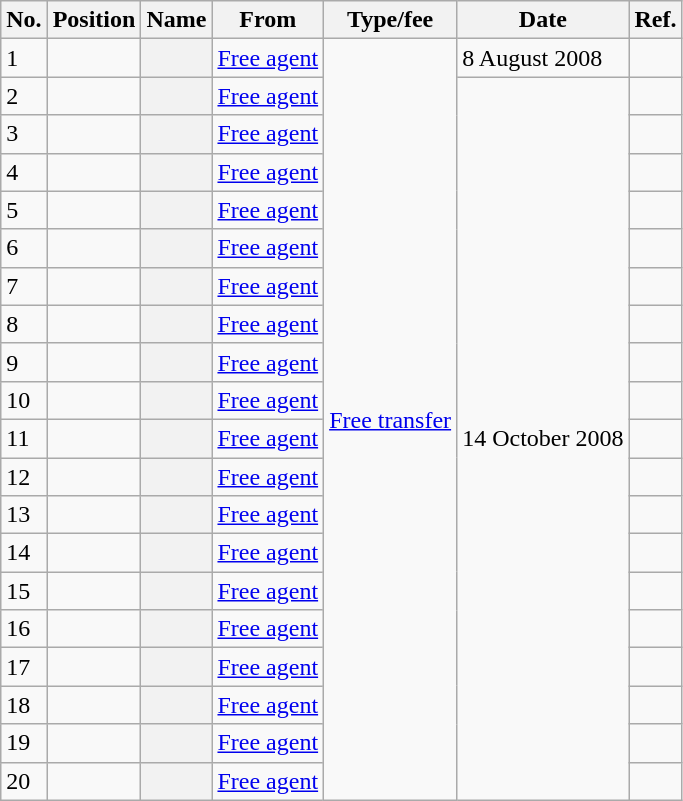<table class="wikitable plainrowheaders sortable" style="text-align:center; text-align:left">
<tr>
<th>No.</th>
<th>Position</th>
<th>Name</th>
<th>From</th>
<th>Type/fee</th>
<th>Date</th>
<th>Ref.</th>
</tr>
<tr>
<td>1</td>
<td></td>
<th scope="row"></th>
<td><a href='#'>Free agent</a></td>
<td rowspan="20"><a href='#'>Free transfer</a></td>
<td>8 August 2008</td>
<td></td>
</tr>
<tr>
<td>2</td>
<td></td>
<th scope="row"></th>
<td><a href='#'>Free agent</a></td>
<td rowspan="19">14 October 2008</td>
<td></td>
</tr>
<tr>
<td>3</td>
<td></td>
<th scope="row"></th>
<td><a href='#'>Free agent</a></td>
<td></td>
</tr>
<tr>
<td>4</td>
<td></td>
<th scope="row"></th>
<td><a href='#'>Free agent</a></td>
<td></td>
</tr>
<tr>
<td>5</td>
<td></td>
<th scope="row"></th>
<td><a href='#'>Free agent</a></td>
<td></td>
</tr>
<tr>
<td>6</td>
<td></td>
<th scope="row"></th>
<td><a href='#'>Free agent</a></td>
<td></td>
</tr>
<tr>
<td>7</td>
<td></td>
<th scope="row"></th>
<td><a href='#'>Free agent</a></td>
<td></td>
</tr>
<tr>
<td>8</td>
<td></td>
<th scope="row"></th>
<td><a href='#'>Free agent</a></td>
<td></td>
</tr>
<tr>
<td>9</td>
<td></td>
<th scope="row"></th>
<td><a href='#'>Free agent</a></td>
<td></td>
</tr>
<tr>
<td>10</td>
<td></td>
<th scope="row"></th>
<td><a href='#'>Free agent</a></td>
<td></td>
</tr>
<tr>
<td>11</td>
<td></td>
<th scope="row"></th>
<td><a href='#'>Free agent</a></td>
<td></td>
</tr>
<tr>
<td>12</td>
<td></td>
<th scope="row"></th>
<td><a href='#'>Free agent</a></td>
<td></td>
</tr>
<tr>
<td>13</td>
<td></td>
<th scope="row"></th>
<td><a href='#'>Free agent</a></td>
<td></td>
</tr>
<tr>
<td>14</td>
<td></td>
<th scope="row"></th>
<td><a href='#'>Free agent</a></td>
<td></td>
</tr>
<tr>
<td>15</td>
<td></td>
<th scope="row"></th>
<td><a href='#'>Free agent</a></td>
<td></td>
</tr>
<tr>
<td>16</td>
<td></td>
<th scope="row"></th>
<td><a href='#'>Free agent</a></td>
<td></td>
</tr>
<tr>
<td>17</td>
<td></td>
<th scope="row"></th>
<td><a href='#'>Free agent</a></td>
<td></td>
</tr>
<tr>
<td>18</td>
<td></td>
<th scope="row"></th>
<td><a href='#'>Free agent</a></td>
<td></td>
</tr>
<tr>
<td>19</td>
<td></td>
<th scope="row"></th>
<td><a href='#'>Free agent</a></td>
<td></td>
</tr>
<tr>
<td>20</td>
<td></td>
<th scope="row"></th>
<td><a href='#'>Free agent</a></td>
<td></td>
</tr>
</table>
